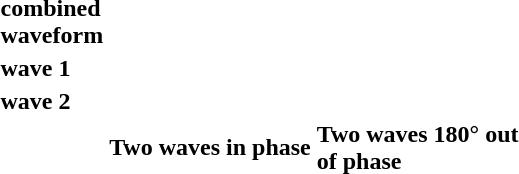<table>
<tr>
<td><strong>combined<br> waveform</strong></td>
<td colspan="2" rowspan="3"></td>
</tr>
<tr>
<td><strong>wave 1</strong></td>
</tr>
<tr>
<td><strong>wave 2</strong></td>
</tr>
<tr>
<td></td>
<td><strong>Two waves in phase</strong></td>
<td><strong>Two waves 180° out <br>of phase</strong></td>
</tr>
</table>
